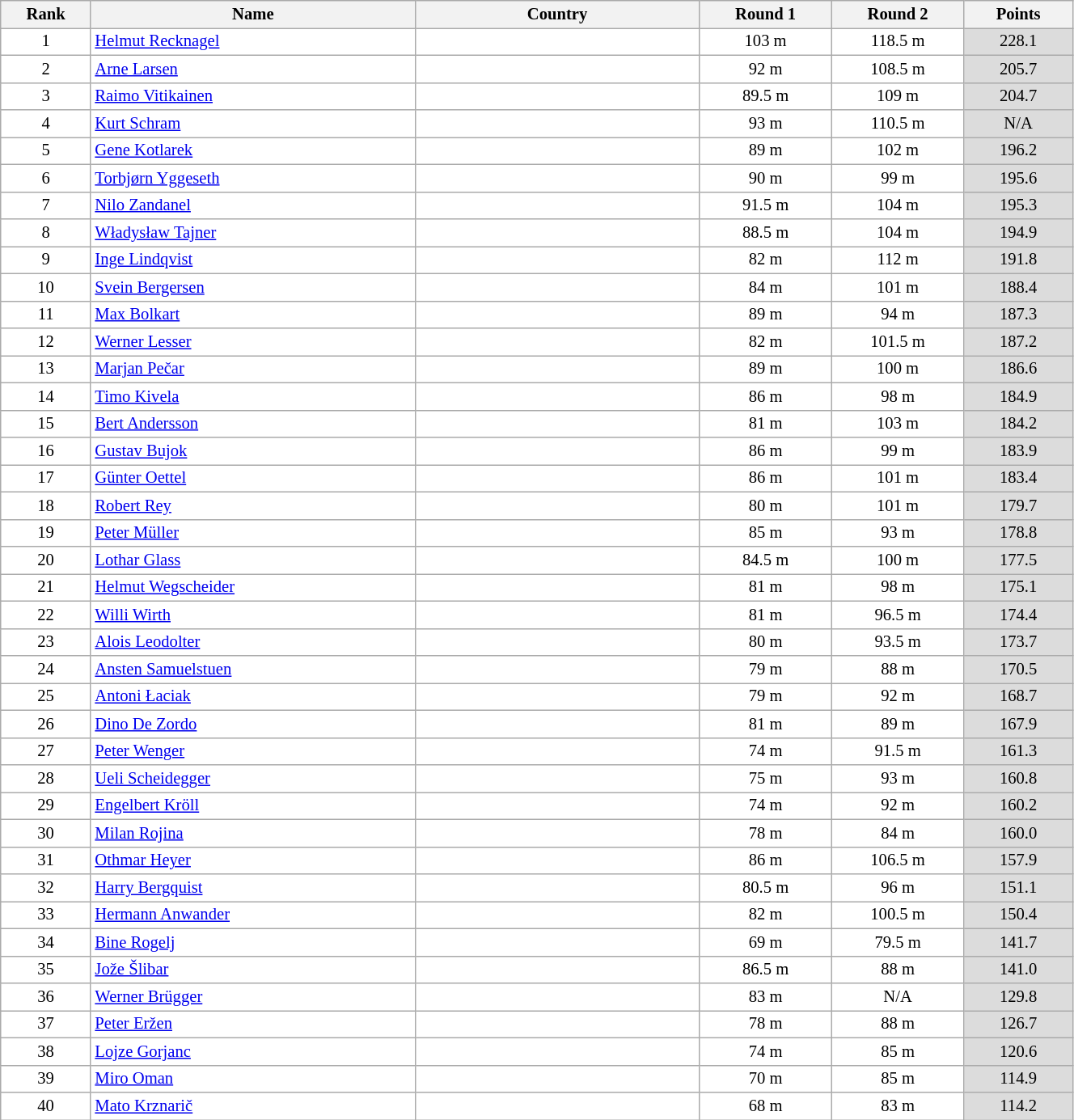<table class="wikitable sortable" style="background:#fff; font-size:86%; width:70%; line-height:16px; border:grey solid 1px; border-collapse:collapse;">
<tr>
<th width="30">Rank</th>
<th width="132">Name</th>
<th width="115">Country</th>
<th width="50">Round 1</th>
<th width="50">Round 2</th>
<th width="40">Points</th>
</tr>
<tr>
<td align=center>1</td>
<td><a href='#'>Helmut Recknagel</a></td>
<td></td>
<td align=center>103 m</td>
<td align=center>118.5 m</td>
<td align=center bgcolor=#DCDCDC>228.1</td>
</tr>
<tr>
<td align=center>2</td>
<td><a href='#'>Arne Larsen</a></td>
<td></td>
<td align=center>92 m</td>
<td align=center>108.5 m</td>
<td align=center bgcolor=#DCDCDC>205.7</td>
</tr>
<tr>
<td align=center>3</td>
<td><a href='#'>Raimo Vitikainen</a></td>
<td></td>
<td align=center>89.5 m</td>
<td align=center>109 m</td>
<td align=center bgcolor=#DCDCDC>204.7</td>
</tr>
<tr>
<td align=center>4</td>
<td><a href='#'>Kurt Schram</a></td>
<td></td>
<td align=center>93 m</td>
<td align=center>110.5 m</td>
<td align=center bgcolor=#DCDCDC>N/A</td>
</tr>
<tr>
<td align=center>5</td>
<td><a href='#'>Gene Kotlarek</a></td>
<td></td>
<td align=center>89 m</td>
<td align=center>102 m</td>
<td align=center bgcolor=#DCDCDC>196.2</td>
</tr>
<tr>
<td align=center>6</td>
<td><a href='#'>Torbjørn Yggeseth</a></td>
<td></td>
<td align=center>90 m</td>
<td align=center>99 m</td>
<td align=center bgcolor=#DCDCDC>195.6</td>
</tr>
<tr>
<td align=center>7</td>
<td><a href='#'>Nilo Zandanel</a></td>
<td></td>
<td align=center>91.5 m</td>
<td align=center>104 m</td>
<td align=center bgcolor=#DCDCDC>195.3</td>
</tr>
<tr>
<td align=center>8</td>
<td><a href='#'>Władysław Tajner</a></td>
<td></td>
<td align=center>88.5 m</td>
<td align=center>104 m</td>
<td align=center bgcolor=#DCDCDC>194.9</td>
</tr>
<tr>
<td align=center>9</td>
<td><a href='#'>Inge Lindqvist</a></td>
<td></td>
<td align=center>82 m</td>
<td align=center>112 m</td>
<td align=center bgcolor=#DCDCDC>191.8</td>
</tr>
<tr>
<td align=center>10</td>
<td><a href='#'>Svein Bergersen</a></td>
<td></td>
<td align=center>84 m</td>
<td align=center>101 m</td>
<td align=center bgcolor=#DCDCDC>188.4</td>
</tr>
<tr>
<td align=center>11</td>
<td><a href='#'>Max Bolkart</a></td>
<td></td>
<td align=center>89 m</td>
<td align=center>94 m</td>
<td align=center bgcolor=#DCDCDC>187.3</td>
</tr>
<tr>
<td align=center>12</td>
<td><a href='#'>Werner Lesser</a></td>
<td></td>
<td align=center>82 m</td>
<td align=center>101.5 m</td>
<td align=center bgcolor=#DCDCDC>187.2</td>
</tr>
<tr>
<td align=center>13</td>
<td><a href='#'>Marjan Pečar</a></td>
<td></td>
<td align=center>89 m</td>
<td align=center>100 m</td>
<td align=center bgcolor=#DCDCDC>186.6</td>
</tr>
<tr>
<td align=center>14</td>
<td><a href='#'>Timo Kivela</a></td>
<td></td>
<td align=center>86 m</td>
<td align=center>98 m</td>
<td align=center bgcolor=#DCDCDC>184.9</td>
</tr>
<tr>
<td align=center>15</td>
<td><a href='#'>Bert Andersson</a></td>
<td></td>
<td align=center>81 m</td>
<td align=center>103 m</td>
<td align=center bgcolor=#DCDCDC>184.2</td>
</tr>
<tr>
<td align=center>16</td>
<td><a href='#'>Gustav Bujok</a></td>
<td></td>
<td align=center>86 m</td>
<td align=center>99 m</td>
<td align=center bgcolor=#DCDCDC>183.9</td>
</tr>
<tr>
<td align=center>17</td>
<td><a href='#'>Günter Oettel</a></td>
<td></td>
<td align=center>86 m</td>
<td align=center>101 m</td>
<td align=center bgcolor=#DCDCDC>183.4</td>
</tr>
<tr>
<td align=center>18</td>
<td><a href='#'>Robert Rey</a></td>
<td></td>
<td align=center>80 m</td>
<td align=center>101 m</td>
<td align=center bgcolor=#DCDCDC>179.7</td>
</tr>
<tr>
<td align=center>19</td>
<td><a href='#'>Peter Müller</a></td>
<td></td>
<td align=center>85 m</td>
<td align=center>93 m</td>
<td align=center bgcolor=#DCDCDC>178.8</td>
</tr>
<tr>
<td align=center>20</td>
<td><a href='#'>Lothar Glass</a></td>
<td></td>
<td align=center>84.5 m</td>
<td align=center>100 m</td>
<td align=center bgcolor=#DCDCDC>177.5</td>
</tr>
<tr>
<td align=center>21</td>
<td><a href='#'>Helmut Wegscheider</a></td>
<td></td>
<td align=center>81 m</td>
<td align=center>98 m</td>
<td align=center bgcolor=#DCDCDC>175.1</td>
</tr>
<tr>
<td align=center>22</td>
<td><a href='#'>Willi Wirth</a></td>
<td></td>
<td align=center>81 m</td>
<td align=center>96.5 m</td>
<td align=center bgcolor=#DCDCDC>174.4</td>
</tr>
<tr>
<td align=center>23</td>
<td><a href='#'>Alois Leodolter</a></td>
<td></td>
<td align=center>80 m</td>
<td align=center>93.5 m</td>
<td align=center bgcolor=#DCDCDC>173.7</td>
</tr>
<tr>
<td align=center>24</td>
<td><a href='#'>Ansten Samuelstuen</a></td>
<td></td>
<td align=center>79 m</td>
<td align=center>88 m</td>
<td align=center bgcolor=#DCDCDC>170.5</td>
</tr>
<tr>
<td align=center>25</td>
<td><a href='#'>Antoni Łaciak</a></td>
<td></td>
<td align=center>79 m</td>
<td align=center>92 m</td>
<td align=center bgcolor=#DCDCDC>168.7</td>
</tr>
<tr>
<td align=center>26</td>
<td><a href='#'>Dino De Zordo</a></td>
<td></td>
<td align=center>81 m</td>
<td align=center>89 m</td>
<td align=center bgcolor=#DCDCDC>167.9</td>
</tr>
<tr>
<td align=center>27</td>
<td><a href='#'>Peter Wenger</a></td>
<td></td>
<td align=center>74 m</td>
<td align=center>91.5 m</td>
<td align=center bgcolor=#DCDCDC>161.3</td>
</tr>
<tr>
<td align=center>28</td>
<td><a href='#'>Ueli Scheidegger</a></td>
<td></td>
<td align=center>75 m</td>
<td align=center>93 m</td>
<td align=center bgcolor=#DCDCDC>160.8</td>
</tr>
<tr>
<td align=center>29</td>
<td><a href='#'>Engelbert Kröll</a></td>
<td></td>
<td align=center>74 m</td>
<td align=center>92 m</td>
<td align=center bgcolor=#DCDCDC>160.2</td>
</tr>
<tr>
<td align=center>30</td>
<td><a href='#'>Milan Rojina</a></td>
<td></td>
<td align=center>78 m</td>
<td align=center>84 m</td>
<td align=center bgcolor=#DCDCDC>160.0</td>
</tr>
<tr>
<td align=center>31</td>
<td><a href='#'>Othmar Heyer</a></td>
<td></td>
<td align=center>86 m</td>
<td align=center>106.5 m</td>
<td align=center bgcolor=#DCDCDC>157.9</td>
</tr>
<tr>
<td align=center>32</td>
<td><a href='#'>Harry Bergquist</a></td>
<td></td>
<td align=center>80.5 m</td>
<td align=center>96 m</td>
<td align=center bgcolor=#DCDCDC>151.1</td>
</tr>
<tr>
<td align=center>33</td>
<td><a href='#'>Hermann Anwander</a></td>
<td></td>
<td align=center>82 m</td>
<td align=center>100.5 m</td>
<td align=center bgcolor=#DCDCDC>150.4</td>
</tr>
<tr>
<td align=center>34</td>
<td><a href='#'>Bine Rogelj</a></td>
<td></td>
<td align=center>69 m</td>
<td align=center>79.5 m</td>
<td align=center bgcolor=#DCDCDC>141.7</td>
</tr>
<tr>
<td align=center>35</td>
<td><a href='#'>Jože Šlibar</a></td>
<td></td>
<td align=center>86.5 m</td>
<td align=center>88 m</td>
<td align=center bgcolor=#DCDCDC>141.0</td>
</tr>
<tr>
<td align=center>36</td>
<td><a href='#'>Werner Brügger</a></td>
<td></td>
<td align=center>83 m</td>
<td align=center>N/A</td>
<td align=center bgcolor=#DCDCDC>129.8</td>
</tr>
<tr>
<td align=center>37</td>
<td><a href='#'>Peter Eržen</a></td>
<td></td>
<td align=center>78 m</td>
<td align=center>88 m</td>
<td align=center bgcolor=#DCDCDC>126.7</td>
</tr>
<tr>
<td align=center>38</td>
<td><a href='#'>Lojze Gorjanc</a></td>
<td></td>
<td align=center>74 m</td>
<td align=center>85 m</td>
<td align=center bgcolor=#DCDCDC>120.6</td>
</tr>
<tr>
<td align=center>39</td>
<td><a href='#'>Miro Oman</a></td>
<td></td>
<td align=center>70 m</td>
<td align=center>85 m</td>
<td align=center bgcolor=#DCDCDC>114.9</td>
</tr>
<tr>
<td align=center>40</td>
<td><a href='#'>Mato Krznarič</a></td>
<td></td>
<td align=center>68 m</td>
<td align=center>83 m</td>
<td align=center bgcolor=#DCDCDC>114.2</td>
</tr>
</table>
